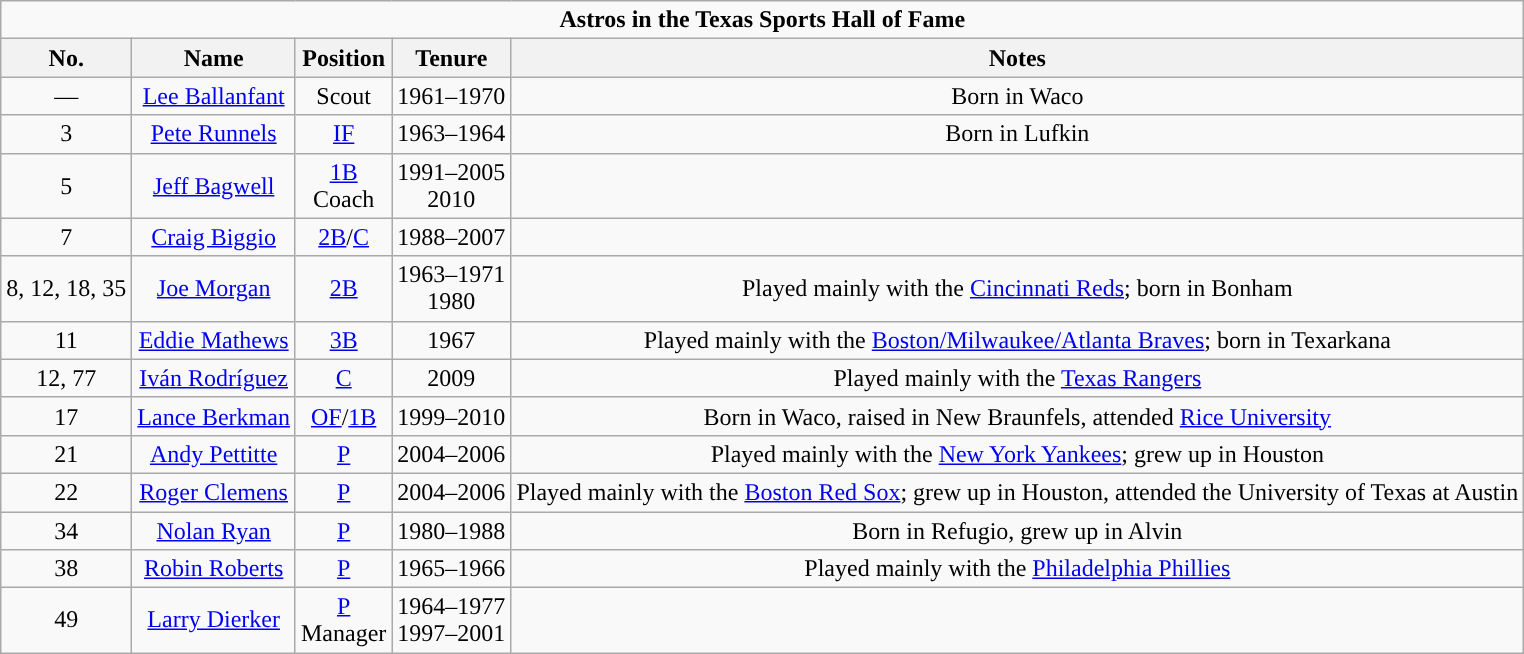<table class="wikitable" style="text-align:center">
<tr>
<td colspan="5"><strong>Astros in the Texas Sports Hall of Fame</strong></td>
</tr>
<tr>
<th>No.</th>
<th>Name</th>
<th>Position</th>
<th>Tenure</th>
<th>Notes</th>
</tr>
<tr>
<td>—</td>
<td><a href='#'>Lee Ballanfant</a></td>
<td>Scout</td>
<td>1961–1970</td>
<td>Born in Waco</td>
</tr>
<tr>
<td>3</td>
<td><a href='#'>Pete Runnels</a></td>
<td><a href='#'>IF</a></td>
<td>1963–1964</td>
<td>Born in Lufkin</td>
</tr>
<tr>
<td>5</td>
<td><a href='#'>Jeff Bagwell</a></td>
<td><a href='#'>1B</a><br>Coach</td>
<td>1991–2005<br>2010</td>
<td></td>
</tr>
<tr>
<td>7</td>
<td><a href='#'>Craig Biggio</a></td>
<td><a href='#'>2B</a>/<a href='#'>C</a></td>
<td>1988–2007</td>
<td></td>
</tr>
<tr>
<td>8, 12, 18, 35</td>
<td><a href='#'>Joe Morgan</a></td>
<td><a href='#'>2B</a></td>
<td>1963–1971<br>1980</td>
<td>Played mainly with the <a href='#'>Cincinnati Reds</a>; born in Bonham</td>
</tr>
<tr>
<td>11</td>
<td><a href='#'>Eddie Mathews</a></td>
<td><a href='#'>3B</a></td>
<td>1967</td>
<td>Played mainly with the <a href='#'>Boston/Milwaukee/Atlanta Braves</a>; born in Texarkana</td>
</tr>
<tr>
<td>12, 77</td>
<td><a href='#'>Iván Rodríguez</a></td>
<td><a href='#'>C</a></td>
<td>2009</td>
<td>Played mainly with the <a href='#'>Texas Rangers</a></td>
</tr>
<tr>
<td>17</td>
<td><a href='#'>Lance Berkman</a></td>
<td><a href='#'>OF</a>/<a href='#'>1B</a></td>
<td>1999–2010</td>
<td>Born in Waco, raised in New Braunfels, attended <a href='#'>Rice University</a></td>
</tr>
<tr>
<td>21</td>
<td><a href='#'>Andy Pettitte</a></td>
<td><a href='#'>P</a></td>
<td>2004–2006</td>
<td>Played mainly with the <a href='#'>New York Yankees</a>; grew up in Houston</td>
</tr>
<tr>
<td>22</td>
<td><a href='#'>Roger Clemens</a></td>
<td><a href='#'>P</a></td>
<td>2004–2006</td>
<td>Played mainly with the <a href='#'>Boston Red Sox</a>; grew up in Houston, attended the University of Texas at Austin</td>
</tr>
<tr>
<td>34</td>
<td><a href='#'>Nolan Ryan</a></td>
<td><a href='#'>P</a></td>
<td>1980–1988</td>
<td>Born in Refugio, grew up in Alvin</td>
</tr>
<tr>
<td>38</td>
<td><a href='#'>Robin Roberts</a></td>
<td><a href='#'>P</a></td>
<td>1965–1966</td>
<td>Played mainly with the <a href='#'>Philadelphia Phillies</a></td>
</tr>
<tr>
<td>49</td>
<td><a href='#'>Larry Dierker</a></td>
<td><a href='#'>P</a><br>Manager</td>
<td>1964–1977<br>1997–2001</td>
<td></td>
</tr>
</table>
